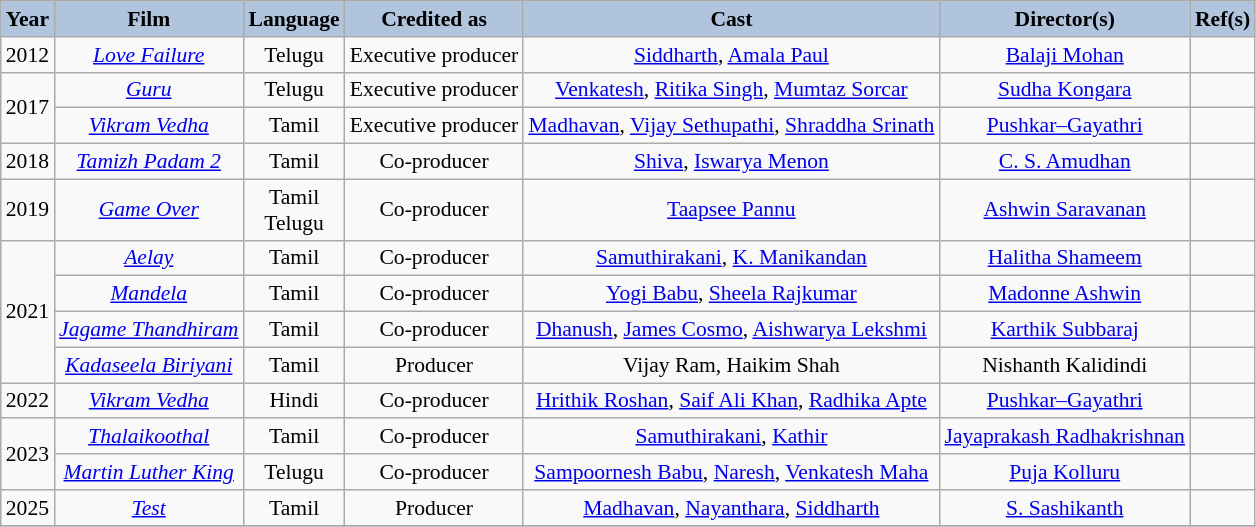<table class="wikitable" style="text-align: center;font-size:90%">
<tr style="text-align:center;">
<th style="text-align:center; background:#b0c4de;">Year</th>
<th style="text-align:center; background:#b0c4de;">Film</th>
<th style="text-align:center; background:#b0c4de;">Language</th>
<th style="text-align:center; background:#b0c4de;">Credited as</th>
<th style="text-align:center; background:#b0c4de;">Cast</th>
<th style="text-align:center; background:#b0c4de;">Director(s)</th>
<th style="text-align:center; background:#b0c4de;">Ref(s)</th>
</tr>
<tr>
<td>2012</td>
<td><em><a href='#'>Love Failure</a></em></td>
<td>Telugu</td>
<td>Executive producer</td>
<td><a href='#'>Siddharth</a>, <a href='#'>Amala Paul</a></td>
<td><a href='#'>Balaji Mohan</a></td>
<td></td>
</tr>
<tr>
<td rowspan="2">2017</td>
<td><em><a href='#'>Guru</a></em></td>
<td>Telugu</td>
<td>Executive producer</td>
<td><a href='#'>Venkatesh</a>, <a href='#'>Ritika Singh</a>, <a href='#'>Mumtaz Sorcar</a></td>
<td><a href='#'>Sudha Kongara</a></td>
<td></td>
</tr>
<tr>
<td><em><a href='#'>Vikram Vedha</a></em></td>
<td>Tamil</td>
<td>Executive producer</td>
<td><a href='#'>Madhavan</a>, <a href='#'>Vijay Sethupathi</a>, <a href='#'>Shraddha Srinath</a></td>
<td><a href='#'>Pushkar–Gayathri</a></td>
<td></td>
</tr>
<tr>
<td>2018</td>
<td><em><a href='#'>Tamizh Padam 2</a></em></td>
<td>Tamil</td>
<td>Co-producer</td>
<td><a href='#'>Shiva</a>, <a href='#'>Iswarya Menon</a></td>
<td><a href='#'>C. S. Amudhan</a></td>
<td></td>
</tr>
<tr>
<td>2019</td>
<td><em><a href='#'>Game Over</a></em></td>
<td>Tamil<br>Telugu</td>
<td>Co-producer</td>
<td><a href='#'>Taapsee Pannu</a></td>
<td><a href='#'>Ashwin Saravanan</a></td>
<td></td>
</tr>
<tr>
<td rowspan="4">2021</td>
<td><em><a href='#'>Aelay</a></em></td>
<td>Tamil</td>
<td>Co-producer</td>
<td><a href='#'>Samuthirakani</a>, <a href='#'>K. Manikandan</a></td>
<td><a href='#'>Halitha Shameem</a></td>
<td></td>
</tr>
<tr>
<td><a href='#'><em>Mandela</em></a></td>
<td>Tamil</td>
<td>Co-producer</td>
<td><a href='#'>Yogi Babu</a>, <a href='#'>Sheela Rajkumar</a></td>
<td><a href='#'>Madonne Ashwin</a></td>
<td></td>
</tr>
<tr>
<td><em><a href='#'>Jagame Thandhiram</a></em></td>
<td>Tamil</td>
<td>Co-producer</td>
<td><a href='#'>Dhanush</a>, <a href='#'>James Cosmo</a>, <a href='#'>Aishwarya Lekshmi</a></td>
<td><a href='#'>Karthik Subbaraj</a></td>
<td></td>
</tr>
<tr>
<td><em><a href='#'>Kadaseela Biriyani</a></em></td>
<td>Tamil</td>
<td>Producer</td>
<td>Vijay Ram, Haikim Shah</td>
<td>Nishanth Kalidindi</td>
<td></td>
</tr>
<tr>
<td>2022</td>
<td><em><a href='#'>Vikram Vedha</a></em></td>
<td>Hindi</td>
<td>Co-producer</td>
<td><a href='#'>Hrithik Roshan</a>, <a href='#'>Saif Ali Khan</a>, <a href='#'>Radhika Apte</a></td>
<td><a href='#'>Pushkar–Gayathri</a></td>
<td></td>
</tr>
<tr>
<td rowspan="2">2023</td>
<td><em><a href='#'>Thalaikoothal</a></em></td>
<td>Tamil</td>
<td>Co-producer</td>
<td><a href='#'>Samuthirakani</a>, <a href='#'>Kathir</a></td>
<td><a href='#'>Jayaprakash Radhakrishnan</a></td>
<td></td>
</tr>
<tr>
<td><em><a href='#'>Martin Luther King</a></em></td>
<td>Telugu</td>
<td>Co-producer</td>
<td><a href='#'>Sampoornesh Babu</a>, <a href='#'>Naresh</a>, <a href='#'>Venkatesh Maha</a></td>
<td><a href='#'>Puja Kolluru</a></td>
<td></td>
</tr>
<tr>
<td>2025</td>
<td><em><a href='#'>Test</a></em></td>
<td>Tamil</td>
<td>Producer</td>
<td><a href='#'>Madhavan</a>, <a href='#'>Nayanthara</a>, <a href='#'>Siddharth</a></td>
<td><a href='#'>S. Sashikanth</a></td>
<td></td>
</tr>
<tr>
</tr>
</table>
